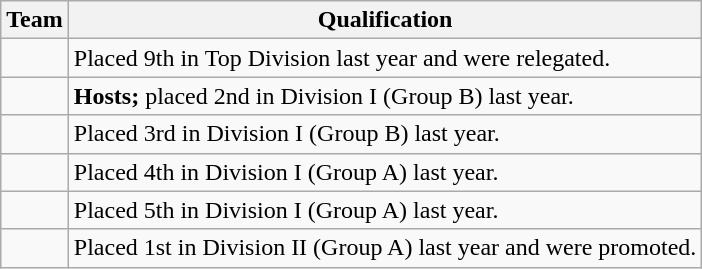<table class="wikitable">
<tr>
<th>Team</th>
<th>Qualification</th>
</tr>
<tr>
<td></td>
<td>Placed 9th in Top Division last year and were relegated.</td>
</tr>
<tr>
<td></td>
<td><strong>Hosts;</strong> placed 2nd in Division I (Group B) last year.</td>
</tr>
<tr>
<td></td>
<td>Placed 3rd in Division I (Group B) last year.</td>
</tr>
<tr>
<td></td>
<td>Placed 4th in Division I (Group A) last year.</td>
</tr>
<tr>
<td></td>
<td>Placed 5th in Division I (Group A) last year.</td>
</tr>
<tr>
<td></td>
<td>Placed 1st in Division II (Group A) last year and were promoted.</td>
</tr>
</table>
